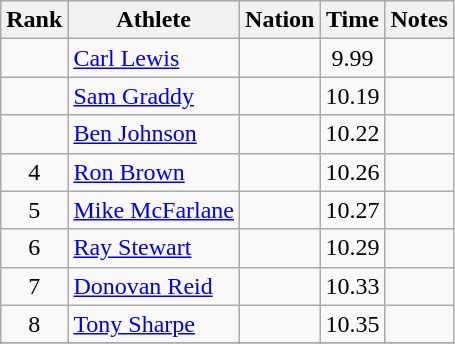<table class="wikitable sortable" style="text-align:center">
<tr>
<th>Rank</th>
<th>Athlete</th>
<th>Nation</th>
<th>Time</th>
<th>Notes</th>
</tr>
<tr>
<td></td>
<td align=left><a href='#'>Carl Lewis</a></td>
<td align=left></td>
<td>9.99</td>
<td></td>
</tr>
<tr>
<td></td>
<td align=left><a href='#'>Sam Graddy</a></td>
<td align=left></td>
<td>10.19</td>
<td></td>
</tr>
<tr>
<td></td>
<td align=left><a href='#'>Ben Johnson</a></td>
<td align=left></td>
<td>10.22</td>
<td></td>
</tr>
<tr>
<td>4</td>
<td align=left><a href='#'>Ron Brown</a></td>
<td align=left></td>
<td>10.26</td>
<td></td>
</tr>
<tr>
<td>5</td>
<td align=left><a href='#'>Mike McFarlane</a></td>
<td align=left></td>
<td>10.27</td>
<td></td>
</tr>
<tr>
<td>6</td>
<td align=left><a href='#'>Ray Stewart</a></td>
<td align=left></td>
<td>10.29</td>
<td></td>
</tr>
<tr>
<td>7</td>
<td align=left><a href='#'>Donovan Reid</a></td>
<td align=left></td>
<td>10.33</td>
<td></td>
</tr>
<tr>
<td>8</td>
<td align=left><a href='#'>Tony Sharpe</a></td>
<td align=left></td>
<td>10.35</td>
<td></td>
</tr>
<tr>
</tr>
</table>
